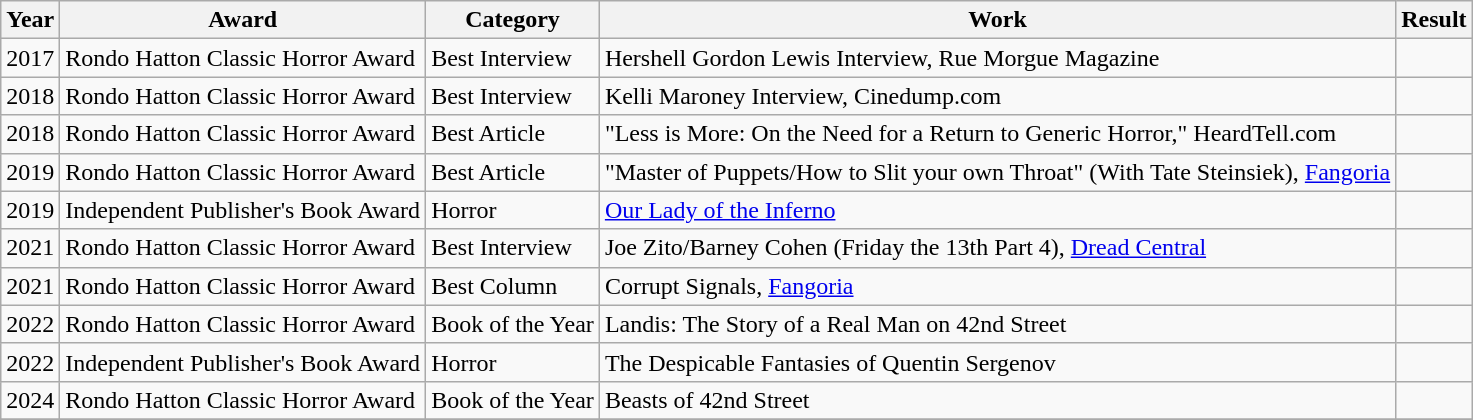<table class="wikitable sortable">
<tr>
<th>Year</th>
<th>Award</th>
<th>Category</th>
<th>Work</th>
<th>Result</th>
</tr>
<tr>
<td>2017</td>
<td>Rondo Hatton Classic Horror Award</td>
<td>Best Interview</td>
<td>Hershell Gordon Lewis Interview, Rue Morgue Magazine</td>
<td></td>
</tr>
<tr>
<td>2018</td>
<td>Rondo Hatton Classic Horror Award</td>
<td>Best Interview</td>
<td>Kelli Maroney Interview, Cinedump.com</td>
<td></td>
</tr>
<tr>
<td>2018</td>
<td>Rondo Hatton Classic Horror Award</td>
<td>Best Article</td>
<td>"Less is More: On the Need for a Return to Generic Horror," HeardTell.com</td>
<td></td>
</tr>
<tr>
<td>2019</td>
<td>Rondo Hatton Classic Horror Award</td>
<td>Best Article</td>
<td>"Master of Puppets/How to Slit your own Throat" (With Tate Steinsiek), <a href='#'>Fangoria</a></td>
<td></td>
</tr>
<tr>
<td>2019</td>
<td>Independent Publisher's Book Award</td>
<td>Horror</td>
<td><a href='#'>Our Lady of the Inferno</a></td>
<td></td>
</tr>
<tr>
<td>2021</td>
<td>Rondo Hatton Classic Horror Award</td>
<td>Best Interview</td>
<td>Joe Zito/Barney Cohen (Friday the 13th Part 4), <a href='#'>Dread Central</a></td>
<td></td>
</tr>
<tr>
<td>2021</td>
<td>Rondo Hatton Classic Horror Award</td>
<td>Best Column</td>
<td>Corrupt Signals, <a href='#'>Fangoria</a></td>
<td></td>
</tr>
<tr>
<td>2022</td>
<td>Rondo Hatton Classic Horror Award</td>
<td>Book of the Year</td>
<td>Landis: The Story of a Real Man on 42nd Street</td>
<td></td>
</tr>
<tr>
<td>2022</td>
<td>Independent Publisher's Book Award</td>
<td>Horror</td>
<td>The Despicable Fantasies of Quentin Sergenov</td>
<td></td>
</tr>
<tr>
<td>2024</td>
<td>Rondo Hatton Classic Horror Award</td>
<td>Book of the Year</td>
<td>Beasts of 42nd Street</td>
<td></td>
</tr>
<tr>
</tr>
</table>
